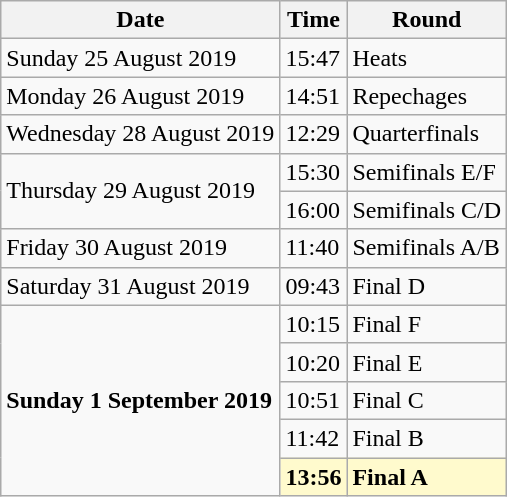<table class="wikitable">
<tr>
<th>Date</th>
<th>Time</th>
<th>Round</th>
</tr>
<tr>
<td>Sunday 25 August 2019</td>
<td>15:47</td>
<td>Heats</td>
</tr>
<tr>
<td>Monday 26 August 2019</td>
<td>14:51</td>
<td>Repechages</td>
</tr>
<tr>
<td>Wednesday 28 August 2019</td>
<td>12:29</td>
<td>Quarterfinals</td>
</tr>
<tr>
<td rowspan=2>Thursday 29 August 2019</td>
<td>15:30</td>
<td>Semifinals E/F</td>
</tr>
<tr>
<td>16:00</td>
<td>Semifinals C/D</td>
</tr>
<tr>
<td>Friday 30 August 2019</td>
<td>11:40</td>
<td>Semifinals A/B</td>
</tr>
<tr>
<td>Saturday 31 August 2019</td>
<td>09:43</td>
<td>Final D</td>
</tr>
<tr>
<td rowspan=5><strong>Sunday 1 September 2019</strong></td>
<td>10:15</td>
<td>Final F</td>
</tr>
<tr>
<td>10:20</td>
<td>Final E</td>
</tr>
<tr>
<td>10:51</td>
<td>Final C</td>
</tr>
<tr>
<td>11:42</td>
<td>Final B</td>
</tr>
<tr>
<td style=background:lemonchiffon><strong>13:56</strong></td>
<td style=background:lemonchiffon><strong>Final A</strong></td>
</tr>
</table>
